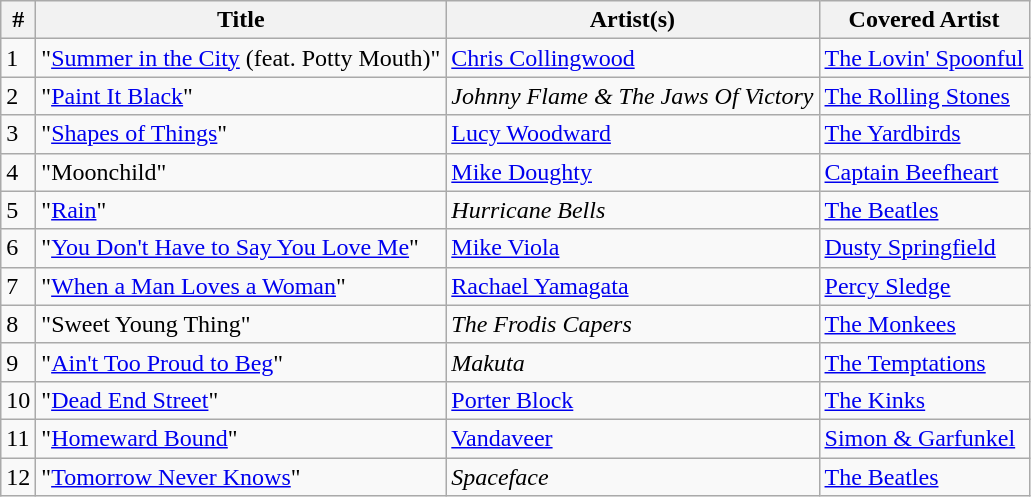<table class="wikitable">
<tr>
<th align="center">#</th>
<th align="center">Title</th>
<th align="center">Artist(s)</th>
<th align="center">Covered Artist</th>
</tr>
<tr>
<td>1</td>
<td>"<a href='#'>Summer in the City</a> (feat. Potty Mouth)"</td>
<td><a href='#'>Chris Collingwood</a></td>
<td><a href='#'>The Lovin' Spoonful</a></td>
</tr>
<tr>
<td>2</td>
<td>"<a href='#'>Paint It Black</a>"</td>
<td><em>Johnny Flame & The Jaws Of Victory</em></td>
<td><a href='#'>The Rolling Stones</a></td>
</tr>
<tr>
<td>3</td>
<td>"<a href='#'>Shapes of Things</a>"</td>
<td><a href='#'>Lucy Woodward</a></td>
<td><a href='#'>The Yardbirds</a></td>
</tr>
<tr>
<td>4</td>
<td>"Moonchild"</td>
<td><a href='#'>Mike Doughty</a></td>
<td><a href='#'>Captain Beefheart</a></td>
</tr>
<tr>
<td>5</td>
<td>"<a href='#'>Rain</a>"</td>
<td><em>Hurricane Bells</em></td>
<td><a href='#'>The Beatles</a></td>
</tr>
<tr>
<td>6</td>
<td>"<a href='#'>You Don't Have to Say You Love Me</a>"</td>
<td><a href='#'>Mike Viola</a></td>
<td><a href='#'>Dusty Springfield</a></td>
</tr>
<tr>
<td>7</td>
<td>"<a href='#'>When a Man Loves a Woman</a>"</td>
<td><a href='#'>Rachael Yamagata</a></td>
<td><a href='#'>Percy Sledge</a></td>
</tr>
<tr>
<td>8</td>
<td>"Sweet Young Thing"</td>
<td><em>The Frodis Capers</em></td>
<td><a href='#'>The Monkees</a></td>
</tr>
<tr>
<td>9</td>
<td>"<a href='#'>Ain't Too Proud to Beg</a>"</td>
<td><em>Makuta</em></td>
<td><a href='#'>The Temptations</a></td>
</tr>
<tr>
<td>10</td>
<td>"<a href='#'>Dead End Street</a>"</td>
<td><a href='#'>Porter Block</a></td>
<td><a href='#'>The Kinks</a></td>
</tr>
<tr>
<td>11</td>
<td>"<a href='#'>Homeward Bound</a>"</td>
<td><a href='#'>Vandaveer</a></td>
<td><a href='#'>Simon & Garfunkel</a></td>
</tr>
<tr>
<td>12</td>
<td>"<a href='#'>Tomorrow Never Knows</a>"</td>
<td><em>Spaceface</em></td>
<td><a href='#'>The Beatles</a></td>
</tr>
</table>
